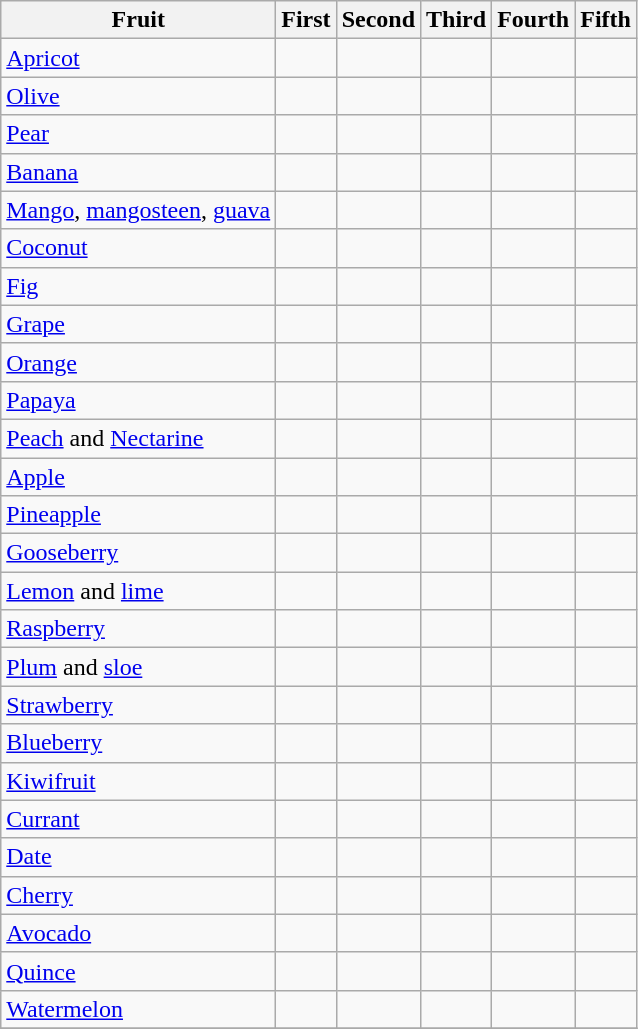<table class="wikitable" align="center">
<tr 2022>
<th>Fruit</th>
<th>First</th>
<th>Second</th>
<th>Third</th>
<th>Fourth</th>
<th>Fifth</th>
</tr>
<tr>
<td><a href='#'>Apricot</a></td>
<td></td>
<td></td>
<td></td>
<td></td>
<td></td>
</tr>
<tr>
<td><a href='#'>Olive</a></td>
<td></td>
<td></td>
<td></td>
<td></td>
<td></td>
</tr>
<tr>
<td><a href='#'>Pear</a></td>
<td></td>
<td></td>
<td></td>
<td></td>
<td></td>
</tr>
<tr>
<td><a href='#'>Banana</a></td>
<td></td>
<td></td>
<td></td>
<td></td>
<td></td>
</tr>
<tr>
<td><a href='#'>Mango</a>, <a href='#'>mangosteen</a>, <a href='#'>guava</a></td>
<td></td>
<td></td>
<td></td>
<td></td>
<td></td>
</tr>
<tr>
<td><a href='#'>Coconut</a></td>
<td></td>
<td></td>
<td></td>
<td></td>
<td></td>
</tr>
<tr>
<td><a href='#'>Fig</a></td>
<td></td>
<td></td>
<td></td>
<td></td>
<td></td>
</tr>
<tr>
<td><a href='#'>Grape</a></td>
<td></td>
<td></td>
<td></td>
<td></td>
<td></td>
</tr>
<tr>
<td><a href='#'>Orange</a></td>
<td></td>
<td></td>
<td></td>
<td></td>
<td></td>
</tr>
<tr>
<td><a href='#'>Papaya</a></td>
<td></td>
<td></td>
<td></td>
<td></td>
<td></td>
</tr>
<tr>
<td><a href='#'>Peach</a> and <a href='#'>Nectarine</a></td>
<td></td>
<td></td>
<td></td>
<td></td>
<td></td>
</tr>
<tr>
<td><a href='#'>Apple</a></td>
<td></td>
<td></td>
<td></td>
<td></td>
<td></td>
</tr>
<tr>
<td><a href='#'>Pineapple</a></td>
<td></td>
<td></td>
<td></td>
<td></td>
<td></td>
</tr>
<tr>
<td><a href='#'>Gooseberry</a></td>
<td></td>
<td></td>
<td></td>
<td></td>
<td></td>
</tr>
<tr>
<td><a href='#'>Lemon</a> and <a href='#'>lime</a></td>
<td></td>
<td></td>
<td></td>
<td></td>
<td></td>
</tr>
<tr>
<td><a href='#'>Raspberry</a></td>
<td></td>
<td></td>
<td></td>
<td></td>
<td></td>
</tr>
<tr>
<td><a href='#'>Plum</a> and <a href='#'>sloe</a></td>
<td></td>
<td></td>
<td></td>
<td></td>
<td></td>
</tr>
<tr>
<td><a href='#'>Strawberry</a></td>
<td></td>
<td></td>
<td></td>
<td></td>
<td></td>
</tr>
<tr>
<td><a href='#'>Blueberry</a></td>
<td></td>
<td></td>
<td></td>
<td></td>
<td></td>
</tr>
<tr>
<td><a href='#'>Kiwifruit</a></td>
<td></td>
<td></td>
<td></td>
<td></td>
<td></td>
</tr>
<tr>
<td><a href='#'>Currant</a></td>
<td></td>
<td></td>
<td></td>
<td></td>
<td></td>
</tr>
<tr>
<td><a href='#'>Date</a></td>
<td></td>
<td></td>
<td></td>
<td></td>
<td></td>
</tr>
<tr>
<td><a href='#'>Cherry</a></td>
<td></td>
<td></td>
<td></td>
<td></td>
<td></td>
</tr>
<tr>
<td><a href='#'>Avocado</a></td>
<td></td>
<td></td>
<td></td>
<td></td>
<td></td>
</tr>
<tr>
<td><a href='#'>Quince</a></td>
<td></td>
<td></td>
<td></td>
<td></td>
<td></td>
</tr>
<tr>
<td><a href='#'>Watermelon</a></td>
<td></td>
<td></td>
<td></td>
<td></td>
<td></td>
</tr>
<tr>
</tr>
</table>
